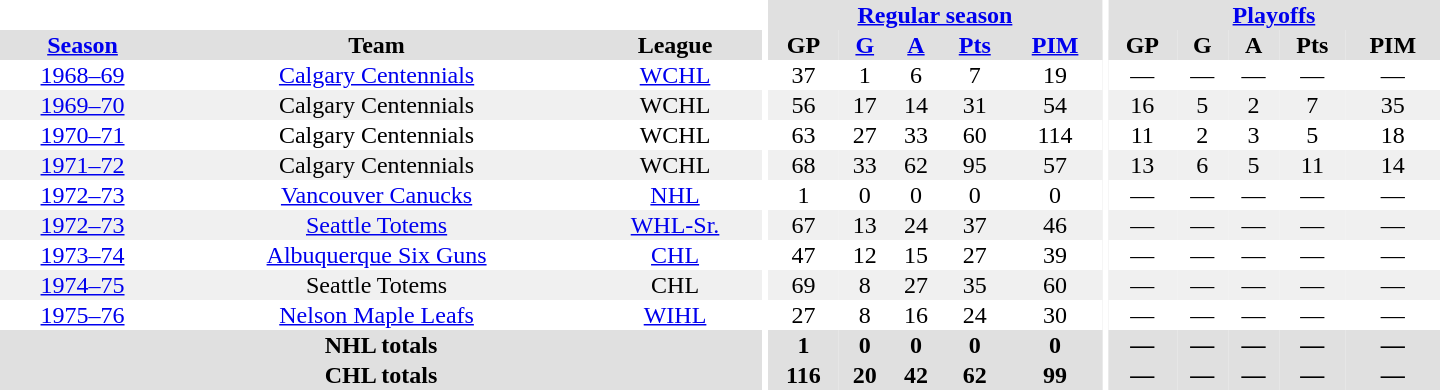<table border="0" cellpadding="1" cellspacing="0" style="text-align:center; width:60em">
<tr bgcolor="#e0e0e0">
<th colspan="3" bgcolor="#ffffff"></th>
<th rowspan="99" bgcolor="#ffffff"></th>
<th colspan="5"><a href='#'>Regular season</a></th>
<th rowspan="99" bgcolor="#ffffff"></th>
<th colspan="5"><a href='#'>Playoffs</a></th>
</tr>
<tr bgcolor="#e0e0e0">
<th><a href='#'>Season</a></th>
<th>Team</th>
<th>League</th>
<th>GP</th>
<th><a href='#'>G</a></th>
<th><a href='#'>A</a></th>
<th><a href='#'>Pts</a></th>
<th><a href='#'>PIM</a></th>
<th>GP</th>
<th>G</th>
<th>A</th>
<th>Pts</th>
<th>PIM</th>
</tr>
<tr>
<td><a href='#'>1968–69</a></td>
<td><a href='#'>Calgary Centennials</a></td>
<td><a href='#'>WCHL</a></td>
<td>37</td>
<td>1</td>
<td>6</td>
<td>7</td>
<td>19</td>
<td>—</td>
<td>—</td>
<td>—</td>
<td>—</td>
<td>—</td>
</tr>
<tr bgcolor="#f0f0f0">
<td><a href='#'>1969–70</a></td>
<td>Calgary Centennials</td>
<td>WCHL</td>
<td>56</td>
<td>17</td>
<td>14</td>
<td>31</td>
<td>54</td>
<td>16</td>
<td>5</td>
<td>2</td>
<td>7</td>
<td>35</td>
</tr>
<tr>
<td><a href='#'>1970–71</a></td>
<td>Calgary Centennials</td>
<td>WCHL</td>
<td>63</td>
<td>27</td>
<td>33</td>
<td>60</td>
<td>114</td>
<td>11</td>
<td>2</td>
<td>3</td>
<td>5</td>
<td>18</td>
</tr>
<tr bgcolor="#f0f0f0">
<td><a href='#'>1971–72</a></td>
<td>Calgary Centennials</td>
<td>WCHL</td>
<td>68</td>
<td>33</td>
<td>62</td>
<td>95</td>
<td>57</td>
<td>13</td>
<td>6</td>
<td>5</td>
<td>11</td>
<td>14</td>
</tr>
<tr>
<td><a href='#'>1972–73</a></td>
<td><a href='#'>Vancouver Canucks</a></td>
<td><a href='#'>NHL</a></td>
<td>1</td>
<td>0</td>
<td>0</td>
<td>0</td>
<td>0</td>
<td>—</td>
<td>—</td>
<td>—</td>
<td>—</td>
<td>—</td>
</tr>
<tr bgcolor="#f0f0f0">
<td><a href='#'>1972–73</a></td>
<td><a href='#'>Seattle Totems</a></td>
<td><a href='#'>WHL-Sr.</a></td>
<td>67</td>
<td>13</td>
<td>24</td>
<td>37</td>
<td>46</td>
<td>—</td>
<td>—</td>
<td>—</td>
<td>—</td>
<td>—</td>
</tr>
<tr>
<td><a href='#'>1973–74</a></td>
<td><a href='#'>Albuquerque Six Guns</a></td>
<td><a href='#'>CHL</a></td>
<td>47</td>
<td>12</td>
<td>15</td>
<td>27</td>
<td>39</td>
<td>—</td>
<td>—</td>
<td>—</td>
<td>—</td>
<td>—</td>
</tr>
<tr bgcolor="#f0f0f0">
<td><a href='#'>1974–75</a></td>
<td>Seattle Totems</td>
<td>CHL</td>
<td>69</td>
<td>8</td>
<td>27</td>
<td>35</td>
<td>60</td>
<td>—</td>
<td>—</td>
<td>—</td>
<td>—</td>
<td>—</td>
</tr>
<tr>
<td><a href='#'>1975–76</a></td>
<td><a href='#'>Nelson Maple Leafs</a></td>
<td><a href='#'>WIHL</a></td>
<td>27</td>
<td>8</td>
<td>16</td>
<td>24</td>
<td>30</td>
<td>—</td>
<td>—</td>
<td>—</td>
<td>—</td>
<td>—</td>
</tr>
<tr>
</tr>
<tr ALIGN="center" bgcolor="#e0e0e0">
<th colspan="3">NHL totals</th>
<th ALIGN="center">1</th>
<th ALIGN="center">0</th>
<th ALIGN="center">0</th>
<th ALIGN="center">0</th>
<th ALIGN="center">0</th>
<th ALIGN="center">—</th>
<th ALIGN="center">—</th>
<th ALIGN="center">—</th>
<th ALIGN="center">—</th>
<th ALIGN="center">—</th>
</tr>
<tr>
</tr>
<tr ALIGN="center" bgcolor="#e0e0e0">
<th colspan="3">CHL totals</th>
<th ALIGN="center">116</th>
<th ALIGN="center">20</th>
<th ALIGN="center">42</th>
<th ALIGN="center">62</th>
<th ALIGN="center">99</th>
<th ALIGN="center">—</th>
<th ALIGN="center">—</th>
<th ALIGN="center">—</th>
<th ALIGN="center">—</th>
<th ALIGN="center">—</th>
</tr>
</table>
